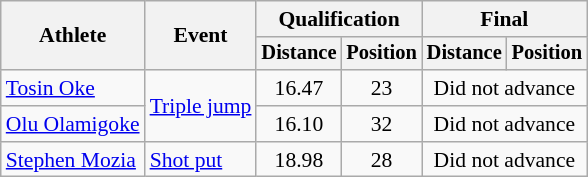<table class=wikitable style="font-size:90%">
<tr>
<th rowspan="2">Athlete</th>
<th rowspan="2">Event</th>
<th colspan="2">Qualification</th>
<th colspan="2">Final</th>
</tr>
<tr style="font-size:95%">
<th>Distance</th>
<th>Position</th>
<th>Distance</th>
<th>Position</th>
</tr>
<tr align=center>
<td align=left><a href='#'>Tosin Oke</a></td>
<td align=left rowspan=2><a href='#'>Triple jump</a></td>
<td>16.47</td>
<td>23</td>
<td colspan=2>Did not advance</td>
</tr>
<tr align=center>
<td align=left><a href='#'>Olu Olamigoke</a></td>
<td>16.10</td>
<td>32</td>
<td colspan=2>Did not advance</td>
</tr>
<tr align=center>
<td align=left><a href='#'>Stephen Mozia</a></td>
<td align=left><a href='#'>Shot put</a></td>
<td>18.98</td>
<td>28</td>
<td colspan=2>Did not advance</td>
</tr>
</table>
